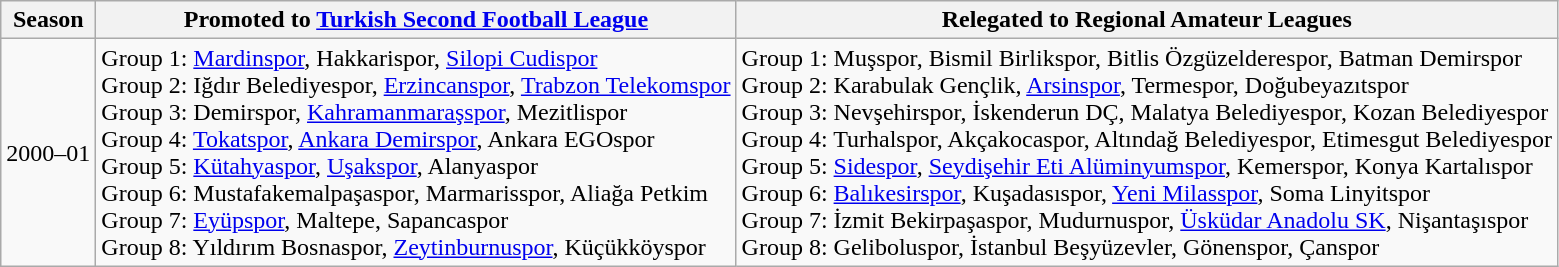<table class="wikitable">
<tr>
<th>Season</th>
<th>Promoted to <a href='#'>Turkish Second Football League</a></th>
<th>Relegated to Regional Amateur Leagues</th>
</tr>
<tr>
<td>2000–01</td>
<td>Group 1: <a href='#'>Mardinspor</a>, Hakkarispor, <a href='#'>Silopi Cudispor</a> <br>Group 2: Iğdır Belediyespor, <a href='#'>Erzincanspor</a>, <a href='#'>Trabzon Telekomspor</a> <br>Group 3: Demirspor, <a href='#'>Kahramanmaraşspor</a>, Mezitlispor <br>Group 4: <a href='#'>Tokatspor</a>, <a href='#'>Ankara Demirspor</a>, Ankara EGOspor <br>Group 5: <a href='#'>Kütahyaspor</a>, <a href='#'>Uşakspor</a>, Alanyaspor <br>Group 6: Mustafakemalpaşaspor, Marmarisspor, Aliağa Petkim <br>Group 7: <a href='#'>Eyüpspor</a>, Maltepe, Sapancaspor <br>Group 8: Yıldırım Bosnaspor, <a href='#'>Zeytinburnuspor</a>, Küçükköyspor</td>
<td>Group 1: Muşspor, Bismil Birlikspor, Bitlis Özgüzelderespor, Batman Demirspor<br>Group 2: Karabulak Gençlik, <a href='#'>Arsinspor</a>, Termespor, Doğubeyazıtspor<br>Group 3: Nevşehirspor, İskenderun DÇ, Malatya Belediyespor, Kozan Belediyespor<br>Group 4: Turhalspor, Akçakocaspor, Altındağ Belediyespor, Etimesgut Belediyespor <br>Group 5: <a href='#'>Sidespor</a>, <a href='#'>Seydişehir Eti Alüminyumspor</a>, Kemerspor, Konya Kartalıspor<br>Group 6: <a href='#'>Balıkesirspor</a>, Kuşadasıspor, <a href='#'>Yeni Milasspor</a>, Soma Linyitspor<br>Group 7: İzmit Bekirpaşaspor, Mudurnuspor, <a href='#'>Üsküdar Anadolu SK</a>, Nişantaşıspor<br>Group 8: Geliboluspor, İstanbul Beşyüzevler, Gönenspor, Çanspor</td>
</tr>
</table>
